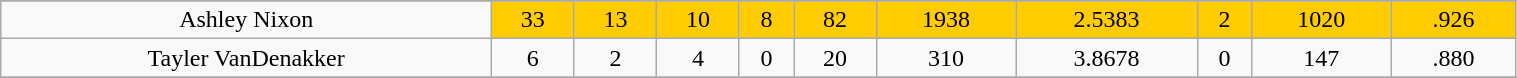<table class="wikitable" width="80%">
<tr align="center">
</tr>
<tr align="center" bgcolor="">
<td>Ashley Nixon</td>
<td bgcolor="#FFCC00">33</td>
<td bgcolor="#FFCC00">13</td>
<td bgcolor="#FFCC00">10</td>
<td bgcolor="#FFCC00">8</td>
<td bgcolor="#FFCC00">82</td>
<td bgcolor="#FFCC00">1938</td>
<td bgcolor="#FFCC00">2.5383</td>
<td bgcolor="#FFCC00">2</td>
<td bgcolor="#FFCC00">1020</td>
<td bgcolor="#FFCC00">.926</td>
</tr>
<tr align="center" bgcolor="">
<td>Tayler VanDenakker</td>
<td>6</td>
<td>2</td>
<td>4</td>
<td>0</td>
<td>20</td>
<td>310</td>
<td>3.8678</td>
<td>0</td>
<td>147</td>
<td>.880</td>
</tr>
<tr align="center" bgcolor="">
</tr>
</table>
